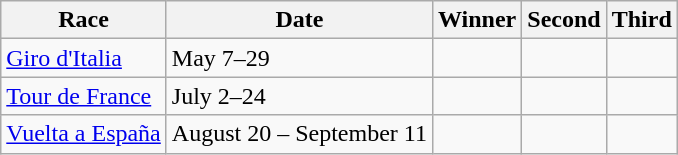<table class="wikitable">
<tr>
<th>Race</th>
<th>Date</th>
<th>Winner</th>
<th>Second</th>
<th>Third</th>
</tr>
<tr>
<td> <a href='#'>Giro d'Italia</a></td>
<td>May 7–29</td>
<td></td>
<td></td>
<td></td>
</tr>
<tr>
<td> <a href='#'>Tour de France</a></td>
<td>July 2–24</td>
<td></td>
<td></td>
<td></td>
</tr>
<tr>
<td> <a href='#'>Vuelta a España</a></td>
<td>August 20 – September 11</td>
<td></td>
<td></td>
<td></td>
</tr>
</table>
